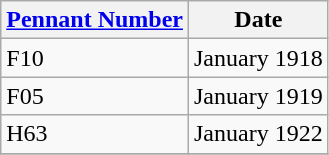<table class="wikitable" style="text-align:left">
<tr>
<th><a href='#'>Pennant Number</a></th>
<th>Date</th>
</tr>
<tr>
<td>F10</td>
<td>January 1918</td>
</tr>
<tr>
<td>F05</td>
<td>January 1919</td>
</tr>
<tr>
<td>H63</td>
<td>January 1922</td>
</tr>
<tr>
</tr>
</table>
